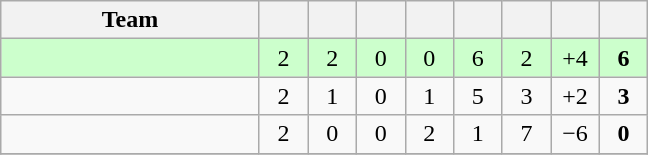<table class="wikitable" style="text-align: center;">
<tr>
<th width="165">Team</th>
<th width="25"></th>
<th width="25"></th>
<th width="25"></th>
<th width="25"></th>
<th width="25"></th>
<th width="25"></th>
<th width="25"></th>
<th width="25"></th>
</tr>
<tr style="background:#cfc;">
<td align=left></td>
<td>2</td>
<td>2</td>
<td>0</td>
<td>0</td>
<td>6</td>
<td>2</td>
<td>+4</td>
<td><strong>6</strong></td>
</tr>
<tr>
<td align=left></td>
<td>2</td>
<td>1</td>
<td>0</td>
<td>1</td>
<td>5</td>
<td>3</td>
<td>+2</td>
<td><strong>3</strong></td>
</tr>
<tr>
<td align=left></td>
<td>2</td>
<td>0</td>
<td>0</td>
<td>2</td>
<td>1</td>
<td>7</td>
<td>−6</td>
<td><strong>0</strong></td>
</tr>
<tr>
</tr>
</table>
